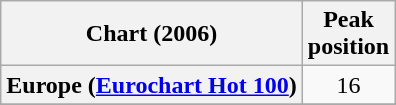<table class="wikitable sortable plainrowheaders" style="text-align:center">
<tr>
<th scope="col">Chart (2006)</th>
<th scope="col">Peak<br>position</th>
</tr>
<tr>
<th scope="row">Europe (<a href='#'>Eurochart Hot 100</a>)</th>
<td>16</td>
</tr>
<tr>
</tr>
<tr>
</tr>
<tr>
</tr>
<tr>
</tr>
<tr>
</tr>
</table>
